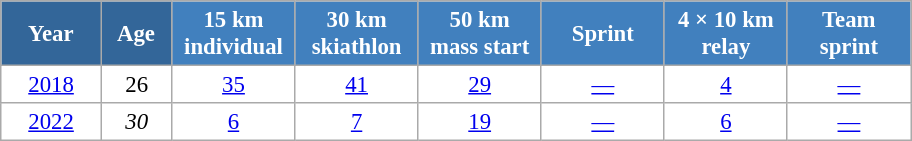<table class="wikitable" style="font-size:95%; text-align:center; border:grey solid 1px; border-collapse:collapse; background:#ffffff;">
<tr>
<th style="background-color:#369; color:white; width:60px;"> Year </th>
<th style="background-color:#369; color:white; width:40px;"> Age </th>
<th style="background-color:#4180be; color:white; width:75px;"> 15 km <br> individual </th>
<th style="background-color:#4180be; color:white; width:75px;"> 30 km <br> skiathlon </th>
<th style="background-color:#4180be; color:white; width:75px;"> 50 km <br> mass start </th>
<th style="background-color:#4180be; color:white; width:75px;"> Sprint </th>
<th style="background-color:#4180be; color:white; width:75px;"> 4 × 10 km <br> relay </th>
<th style="background-color:#4180be; color:white; width:75px;"> Team <br> sprint </th>
</tr>
<tr>
<td><a href='#'>2018</a></td>
<td>26</td>
<td><a href='#'>35</a></td>
<td><a href='#'>41</a></td>
<td><a href='#'>29</a></td>
<td><a href='#'>—</a></td>
<td><a href='#'>4</a></td>
<td><a href='#'>—</a></td>
</tr>
<tr>
<td><a href='#'>2022</a></td>
<td><em>30</em></td>
<td><a href='#'>6</a></td>
<td><a href='#'>7</a></td>
<td><a href='#'>19</a></td>
<td><a href='#'>—</a></td>
<td><a href='#'>6</a></td>
<td><a href='#'>—</a></td>
</tr>
</table>
